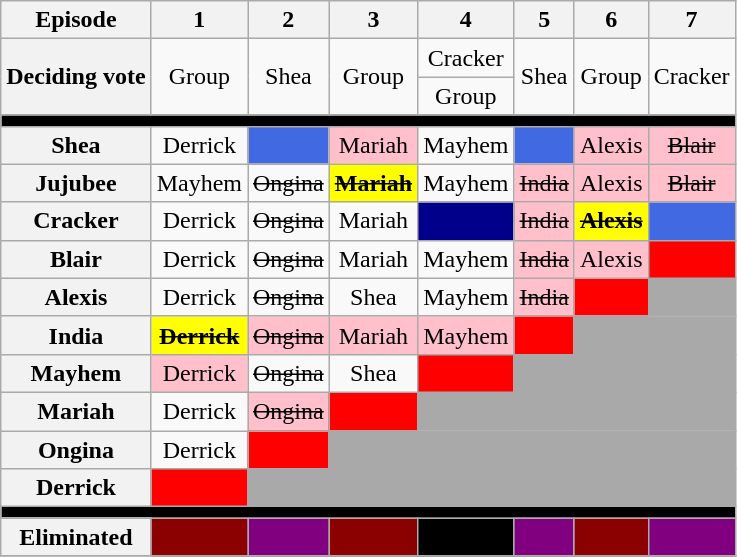<table class="wikitable" style="text-align:center">
<tr>
<th scope="col">Episode</th>
<th scope="col">1</th>
<th scope="col">2</th>
<th scope="col">3</th>
<th scope="col">4</th>
<th scope="col">5</th>
<th scope="col">6</th>
<th scope="col">7</th>
</tr>
<tr>
<th scope="row" rowspan="2" nowrap>Deciding vote</th>
<td rowspan="2">Group</td>
<td rowspan="2">Shea</td>
<td rowspan="2">Group</td>
<td nowrap>Cracker</td>
<td rowspan="2">Shea</td>
<td rowspan="2">Group</td>
<td rowspan="2" nowrap>Cracker</td>
</tr>
<tr>
<td>Group</td>
</tr>
<tr>
<td colspan="9" bgcolor="black"></td>
</tr>
<tr>
<th scope="row">Shea</th>
<td>Derrick</td>
<td bgcolor="royalblue"></td>
<td bgcolor="pink">Mariah</td>
<td>Mayhem</td>
<td bgcolor="royalblue"></td>
<td bgcolor="pink">Alexis</td>
<td bgcolor="pink"><s>Blair</s></td>
</tr>
<tr>
<th scope="row">Jujubee</th>
<td>Mayhem</td>
<td><s>Ongina</s></td>
<td bgcolor="yellow"><s><strong>Mariah</strong></s></td>
<td>Mayhem</td>
<td bgcolor="pink"><s>India</s></td>
<td bgcolor="pink">Alexis</td>
<td bgcolor="pink"><s>Blair</s></td>
</tr>
<tr>
<th scope="row">Cracker</th>
<td>Derrick</td>
<td><s>Ongina</s></td>
<td>Mariah</td>
<td bgcolor="darkblue"></td>
<td bgcolor="pink"><s>India</s></td>
<td bgcolor="yellow"><s> <strong>Alexis</strong></s></td>
<td bgcolor="royalblue"></td>
</tr>
<tr>
<th scope="row">Blair</th>
<td>Derrick</td>
<td><s>Ongina</s></td>
<td>Mariah</td>
<td>Mayhem</td>
<td bgcolor="pink"><s>India</s></td>
<td bgcolor="pink">Alexis</td>
<td bgcolor="red"></td>
</tr>
<tr>
<th scope="row">Alexis</th>
<td>Derrick</td>
<td><s>Ongina</s></td>
<td>Shea</td>
<td>Mayhem</td>
<td bgcolor="pink"><s>India</s></td>
<td bgcolor="red"></td>
<td bgcolor="darkgray"></td>
</tr>
<tr>
<th scope="row">India</th>
<td bgcolor="yellow"><s><strong>Derrick</strong></s></td>
<td bgcolor="pink"><s>Ongina</s></td>
<td bgcolor="pink">Mariah</td>
<td bgcolor="pink">Mayhem</td>
<td bgcolor="red"></td>
<td colspan="2" bgcolor="darkgray"></td>
</tr>
<tr>
<th scope="row">Mayhem</th>
<td bgcolor="pink">Derrick</td>
<td><s>Ongina</s></td>
<td>Shea</td>
<td bgcolor="red"></td>
<td colspan="3" bgcolor="darkgray"></td>
</tr>
<tr>
<th scope="row">Mariah</th>
<td>Derrick</td>
<td bgcolor="pink"><s>Ongina</s></td>
<td bgcolor="red"></td>
<td colspan="4" bgcolor="darkgray"></td>
</tr>
<tr>
<th scope="row">Ongina</th>
<td>Derrick</td>
<td bgcolor="red"></td>
<td colspan="5" bgcolor="darkgray"></td>
</tr>
<tr>
<th scope="row">Derrick</th>
<td bgcolor="red"></td>
<td colspan="6" bgcolor="darkgray"></td>
</tr>
<tr>
<td colspan="8" bgcolor="black"></td>
</tr>
<tr>
<th scope="row">Eliminated</th>
<td bgcolor="darkred"><strong></strong></td>
<td bgcolor="purple"><strong></strong></td>
<td bgcolor="darkred"><strong></strong></td>
<td bgcolor="black"><strong></strong></td>
<td bgcolor="purple"><strong></strong></td>
<td bgcolor="darkred"><strong></strong></td>
<td bgcolor="purple"><strong></strong></td>
</tr>
<tr>
</tr>
</table>
